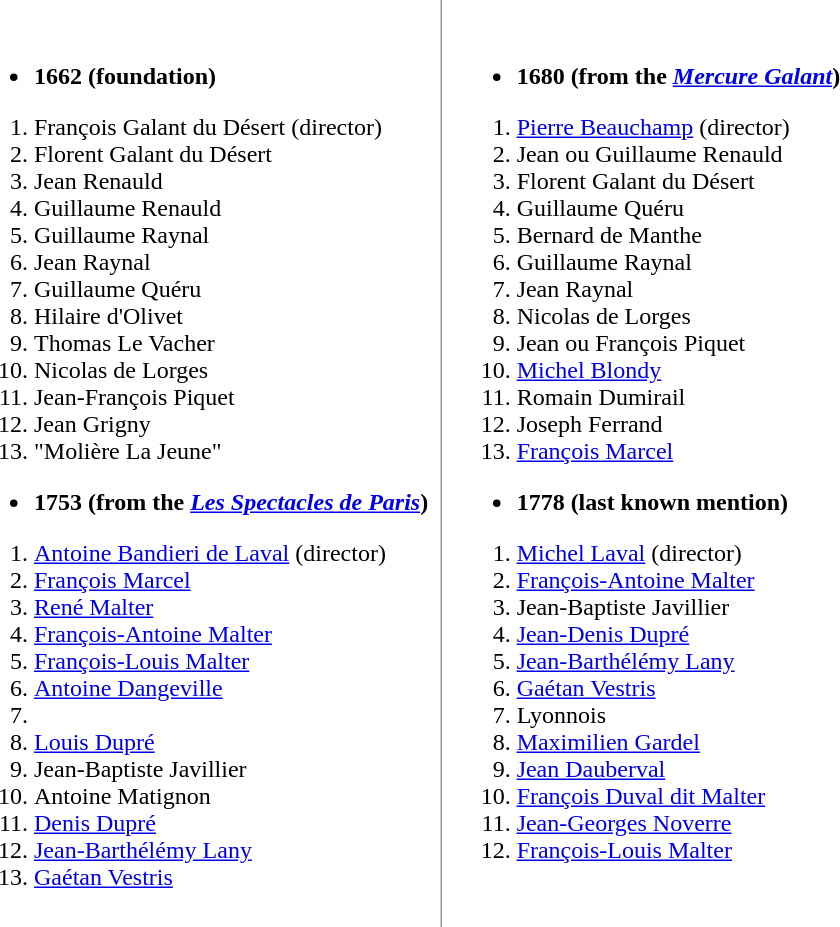<table border="0" cellpadding="8" style="font-size: 1em;">
<tr valign="top">
<td width="50%" style="border-right: 1px solid #999"><br><ul><li><strong>1662 (foundation)</strong></li></ul><ol><li>François Galant du Désert (director)</li><li>Florent Galant du Désert</li><li>Jean Renauld</li><li>Guillaume Renauld</li><li>Guillaume Raynal</li><li>Jean Raynal</li><li>Guillaume Quéru</li><li>Hilaire d'Olivet</li><li>Thomas Le Vacher</li><li>Nicolas de Lorges</li><li>Jean-François Piquet</li><li>Jean Grigny</li><li>"Molière La Jeune"</li></ol><ul><li><strong>1753 (from the <em><a href='#'>Les Spectacles de Paris</a></em>)</strong></li></ul><ol><li><a href='#'>Antoine Bandieri de Laval</a> (director)</li><li><a href='#'>François Marcel</a></li><li><a href='#'>René Malter</a></li><li><a href='#'>François-Antoine Malter</a></li><li><a href='#'>François-Louis Malter</a></li><li><a href='#'>Antoine Dangeville</a></li><li></li><li><a href='#'>Louis Dupré</a></li><li>Jean-Baptiste Javillier</li><li>Antoine Matignon</li><li><a href='#'>Denis Dupré</a></li><li><a href='#'>Jean-Barthélémy Lany</a></li><li><a href='#'>Gaétan Vestris</a></li></ol></td>
<td width=50%><br><ul><li><strong>1680 (from the <em><a href='#'>Mercure Galant</a></em>)</strong></li></ul><ol><li><a href='#'>Pierre Beauchamp</a> (director)</li><li>Jean ou Guillaume Renauld</li><li>Florent Galant du Désert</li><li>Guillaume Quéru</li><li>Bernard de Manthe</li><li>Guillaume Raynal</li><li>Jean Raynal</li><li>Nicolas de Lorges</li><li>Jean ou François Piquet</li><li><a href='#'>Michel Blondy</a></li><li>Romain Dumirail</li><li>Joseph Ferrand</li><li><a href='#'>François Marcel</a></li></ol><ul><li><strong>1778 (last known mention)</strong></li></ul><ol><li><a href='#'>Michel Laval</a> (director)</li><li><a href='#'>François-Antoine Malter</a></li><li>Jean-Baptiste Javillier</li><li><a href='#'>Jean-Denis Dupré</a></li><li><a href='#'>Jean-Barthélémy Lany</a></li><li><a href='#'>Gaétan Vestris</a></li><li>Lyonnois</li><li><a href='#'>Maximilien Gardel</a></li><li><a href='#'>Jean Dauberval</a></li><li><a href='#'>François Duval dit Malter</a></li><li><a href='#'>Jean-Georges Noverre</a></li><li><a href='#'>François-Louis Malter</a></li></ol></td>
</tr>
</table>
